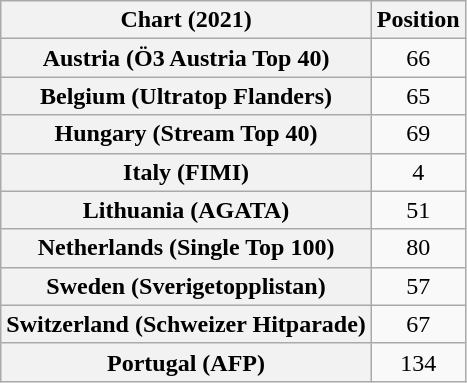<table class="wikitable sortable plainrowheaders" style="text-align:center">
<tr>
<th scope="col">Chart (2021)</th>
<th scope="col">Position</th>
</tr>
<tr>
<th scope="row">Austria (Ö3 Austria Top 40)</th>
<td>66</td>
</tr>
<tr>
<th scope="row">Belgium (Ultratop Flanders)</th>
<td>65</td>
</tr>
<tr>
<th scope="row">Hungary (Stream Top 40)</th>
<td>69</td>
</tr>
<tr>
<th scope="row">Italy (FIMI)</th>
<td>4</td>
</tr>
<tr>
<th scope="row">Lithuania (AGATA)</th>
<td>51</td>
</tr>
<tr>
<th scope="row">Netherlands (Single Top 100)</th>
<td>80</td>
</tr>
<tr>
<th scope="row">Sweden (Sverigetopplistan)</th>
<td>57</td>
</tr>
<tr>
<th scope="row">Switzerland (Schweizer Hitparade)</th>
<td>67</td>
</tr>
<tr>
<th scope="row">Portugal (AFP)</th>
<td>134</td>
</tr>
</table>
